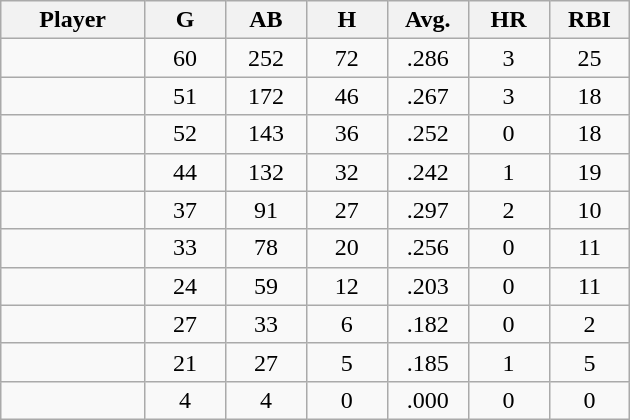<table class="wikitable sortable">
<tr>
<th bgcolor="#DDDDFF" width="16%">Player</th>
<th bgcolor="#DDDDFF" width="9%">G</th>
<th bgcolor="#DDDDFF" width="9%">AB</th>
<th bgcolor="#DDDDFF" width="9%">H</th>
<th bgcolor="#DDDDFF" width="9%">Avg.</th>
<th bgcolor="#DDDDFF" width="9%">HR</th>
<th bgcolor="#DDDDFF" width="9%">RBI</th>
</tr>
<tr align="center">
<td></td>
<td>60</td>
<td>252</td>
<td>72</td>
<td>.286</td>
<td>3</td>
<td>25</td>
</tr>
<tr align="center">
<td></td>
<td>51</td>
<td>172</td>
<td>46</td>
<td>.267</td>
<td>3</td>
<td>18</td>
</tr>
<tr align="center">
<td></td>
<td>52</td>
<td>143</td>
<td>36</td>
<td>.252</td>
<td>0</td>
<td>18</td>
</tr>
<tr align="center">
<td></td>
<td>44</td>
<td>132</td>
<td>32</td>
<td>.242</td>
<td>1</td>
<td>19</td>
</tr>
<tr align="center">
<td></td>
<td>37</td>
<td>91</td>
<td>27</td>
<td>.297</td>
<td>2</td>
<td>10</td>
</tr>
<tr align="center">
<td></td>
<td>33</td>
<td>78</td>
<td>20</td>
<td>.256</td>
<td>0</td>
<td>11</td>
</tr>
<tr align="center">
<td></td>
<td>24</td>
<td>59</td>
<td>12</td>
<td>.203</td>
<td>0</td>
<td>11</td>
</tr>
<tr align="center">
<td></td>
<td>27</td>
<td>33</td>
<td>6</td>
<td>.182</td>
<td>0</td>
<td>2</td>
</tr>
<tr align=center>
<td></td>
<td>21</td>
<td>27</td>
<td>5</td>
<td>.185</td>
<td>1</td>
<td>5</td>
</tr>
<tr align="center">
<td></td>
<td>4</td>
<td>4</td>
<td>0</td>
<td>.000</td>
<td>0</td>
<td>0</td>
</tr>
</table>
